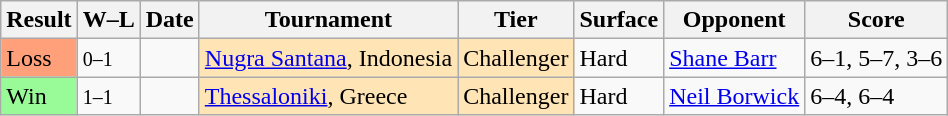<table class="sortable wikitable">
<tr>
<th>Result</th>
<th class="unsortable">W–L</th>
<th>Date</th>
<th>Tournament</th>
<th>Tier</th>
<th>Surface</th>
<th>Opponent</th>
<th class="unsortable">Score</th>
</tr>
<tr>
<td style="background:#ffa07a;">Loss</td>
<td><small>0–1</small></td>
<td></td>
<td style="background:moccasin;"><a href='#'>Nugra Santana</a>, Indonesia</td>
<td style="background:moccasin;">Challenger</td>
<td>Hard</td>
<td> <a href='#'>Shane Barr</a></td>
<td>6–1, 5–7, 3–6</td>
</tr>
<tr>
<td style="background:#98fb98;">Win</td>
<td><small>1–1</small></td>
<td></td>
<td style="background:moccasin;"><a href='#'>Thessaloniki</a>, Greece</td>
<td style="background:moccasin;">Challenger</td>
<td>Hard</td>
<td> <a href='#'>Neil Borwick</a></td>
<td>6–4, 6–4</td>
</tr>
</table>
